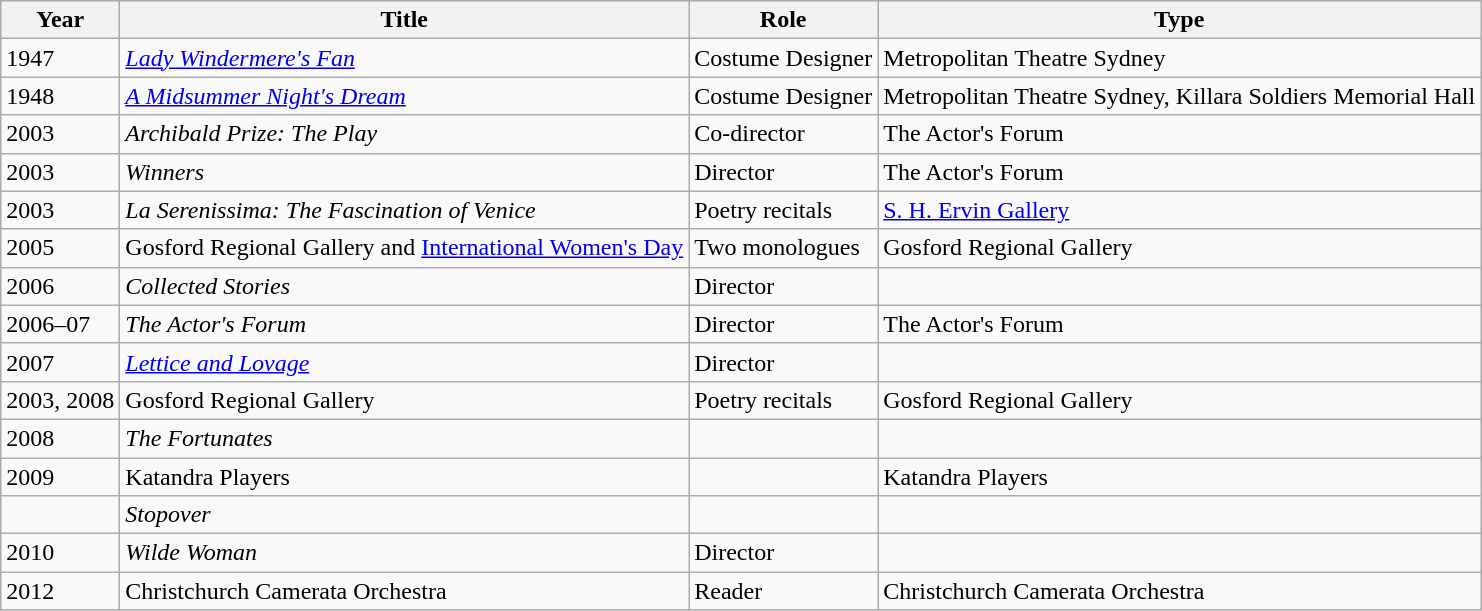<table class="wikitable">
<tr>
<th>Year</th>
<th>Title</th>
<th>Role</th>
<th>Type</th>
</tr>
<tr>
<td>1947</td>
<td><em><a href='#'>Lady Windermere's Fan</a></em></td>
<td>Costume Designer</td>
<td>Metropolitan Theatre Sydney</td>
</tr>
<tr>
<td>1948</td>
<td><em><a href='#'>A Midsummer Night's Dream</a></em></td>
<td>Costume Designer</td>
<td>Metropolitan Theatre Sydney, Killara Soldiers Memorial Hall</td>
</tr>
<tr>
<td>2003</td>
<td><em>Archibald Prize: The Play</em></td>
<td>Co-director</td>
<td>The Actor's Forum</td>
</tr>
<tr>
<td>2003</td>
<td><em>Winners</em></td>
<td>Director</td>
<td>The Actor's Forum</td>
</tr>
<tr>
<td>2003</td>
<td><em>La Serenissima: The Fascination of Venice</em></td>
<td>Poetry recitals</td>
<td><a href='#'>S. H. Ervin Gallery</a></td>
</tr>
<tr>
<td>2005</td>
<td>Gosford Regional Gallery and <a href='#'>International Women's Day</a></td>
<td>Two monologues</td>
<td>Gosford Regional Gallery</td>
</tr>
<tr>
<td>2006</td>
<td><em>Collected Stories</em></td>
<td>Director</td>
<td></td>
</tr>
<tr>
<td>2006–07</td>
<td><em>The Actor's Forum</em></td>
<td>Director</td>
<td>The Actor's Forum</td>
</tr>
<tr>
<td>2007</td>
<td><em><a href='#'>Lettice and Lovage</a></em></td>
<td>Director</td>
<td></td>
</tr>
<tr>
<td>2003, 2008</td>
<td>Gosford Regional Gallery</td>
<td>Poetry recitals</td>
<td>Gosford Regional Gallery</td>
</tr>
<tr>
<td>2008</td>
<td><em>The Fortunates</em></td>
<td></td>
<td></td>
</tr>
<tr>
<td>2009</td>
<td>Katandra Players</td>
<td></td>
<td>Katandra Players</td>
</tr>
<tr>
<td></td>
<td><em>Stopover</em></td>
<td></td>
<td></td>
</tr>
<tr>
<td>2010</td>
<td><em>Wilde Woman</em></td>
<td>Director</td>
<td></td>
</tr>
<tr>
<td>2012</td>
<td>Christchurch Camerata Orchestra</td>
<td>Reader</td>
<td>Christchurch Camerata Orchestra</td>
</tr>
</table>
